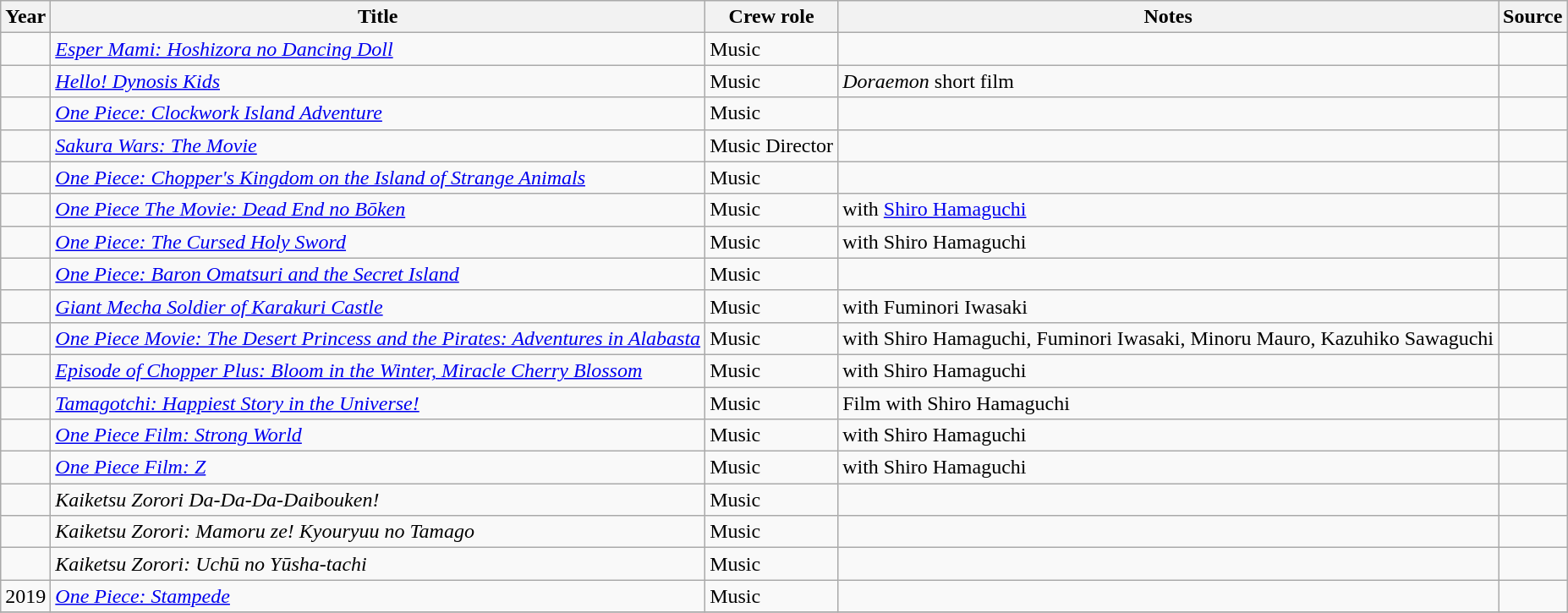<table class="wikitable sortable plainrowheaders">
<tr>
<th>Year</th>
<th>Title</th>
<th>Crew role </th>
<th class="unsortable">Notes</th>
<th class="unsortable">Source</th>
</tr>
<tr>
<td></td>
<td><em><a href='#'>Esper Mami: Hoshizora no Dancing Doll</a></em></td>
<td>Music</td>
<td></td>
<td></td>
</tr>
<tr>
<td></td>
<td><em><a href='#'>Hello! Dynosis Kids</a></em></td>
<td>Music</td>
<td><em>Doraemon</em> short film</td>
<td></td>
</tr>
<tr>
<td></td>
<td><em><a href='#'>One Piece: Clockwork Island Adventure</a></em></td>
<td>Music</td>
<td></td>
<td></td>
</tr>
<tr>
<td></td>
<td><em><a href='#'>Sakura Wars: The Movie</a></em></td>
<td>Music Director</td>
<td></td>
<td></td>
</tr>
<tr>
<td></td>
<td><em><a href='#'>One Piece: Chopper's Kingdom on the Island of Strange Animals</a></em></td>
<td>Music</td>
<td></td>
<td></td>
</tr>
<tr>
<td></td>
<td><em><a href='#'>One Piece The Movie: Dead End no Bōken</a></em></td>
<td>Music</td>
<td>with <a href='#'>Shiro Hamaguchi</a></td>
<td></td>
</tr>
<tr>
<td></td>
<td><em><a href='#'>One Piece: The Cursed Holy Sword</a></em></td>
<td>Music</td>
<td>with Shiro Hamaguchi</td>
<td></td>
</tr>
<tr>
<td></td>
<td><em><a href='#'>One Piece: Baron Omatsuri and the Secret Island</a></em></td>
<td>Music</td>
<td></td>
<td></td>
</tr>
<tr>
<td></td>
<td><em><a href='#'>Giant Mecha Soldier of Karakuri Castle</a></em></td>
<td>Music</td>
<td>with Fuminori Iwasaki</td>
<td></td>
</tr>
<tr>
<td></td>
<td><em><a href='#'>One Piece Movie: The Desert Princess and the Pirates: Adventures in Alabasta</a></em></td>
<td>Music</td>
<td>with Shiro Hamaguchi, Fuminori Iwasaki, Minoru Mauro, Kazuhiko Sawaguchi</td>
<td></td>
</tr>
<tr>
<td></td>
<td><em> <a href='#'>Episode of Chopper Plus: Bloom in the Winter, Miracle Cherry Blossom</a></em></td>
<td>Music</td>
<td>with Shiro Hamaguchi</td>
<td></td>
</tr>
<tr>
<td></td>
<td><em><a href='#'>Tamagotchi: Happiest Story in the Universe!</a></em></td>
<td>Music</td>
<td>Film with Shiro Hamaguchi</td>
<td></td>
</tr>
<tr>
<td></td>
<td><em><a href='#'>One Piece Film: Strong World</a></em></td>
<td>Music</td>
<td>with Shiro Hamaguchi</td>
<td></td>
</tr>
<tr>
<td></td>
<td><em><a href='#'>One Piece Film: Z</a></em></td>
<td>Music</td>
<td>with Shiro Hamaguchi</td>
<td></td>
</tr>
<tr>
<td></td>
<td><em>Kaiketsu Zorori Da-Da-Da-Daibouken!</em></td>
<td>Music</td>
<td></td>
<td></td>
</tr>
<tr>
<td></td>
<td><em>Kaiketsu Zorori: Mamoru ze! Kyouryuu no Tamago</em></td>
<td>Music</td>
<td></td>
<td></td>
</tr>
<tr>
<td></td>
<td><em>Kaiketsu Zorori: Uchū no Yūsha-tachi</em></td>
<td>Music</td>
<td></td>
<td></td>
</tr>
<tr>
<td>2019</td>
<td><em><a href='#'>One Piece: Stampede</a></em></td>
<td>Music</td>
<td></td>
<td></td>
</tr>
<tr>
</tr>
</table>
